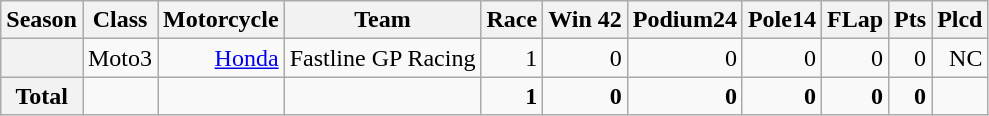<table class="wikitable" style=text-align:right>
<tr>
<th>Season</th>
<th>Class</th>
<th>Motorcycle</th>
<th>Team</th>
<th>Race</th>
<th>Win 42</th>
<th>Podium24</th>
<th>Pole14</th>
<th>FLap</th>
<th>Pts</th>
<th>Plcd</th>
</tr>
<tr>
<th></th>
<td>Moto3</td>
<td><a href='#'>Honda</a></td>
<td>Fastline GP Racing</td>
<td>1</td>
<td>0</td>
<td>0</td>
<td>0</td>
<td>0</td>
<td>0</td>
<td>NC</td>
</tr>
<tr>
<th>Total</th>
<td></td>
<td></td>
<td></td>
<td><strong>1</strong></td>
<td><strong>0</strong></td>
<td><strong>0</strong></td>
<td><strong>0</strong></td>
<td><strong>0</strong></td>
<td><strong>0</strong></td>
<td></td>
</tr>
</table>
